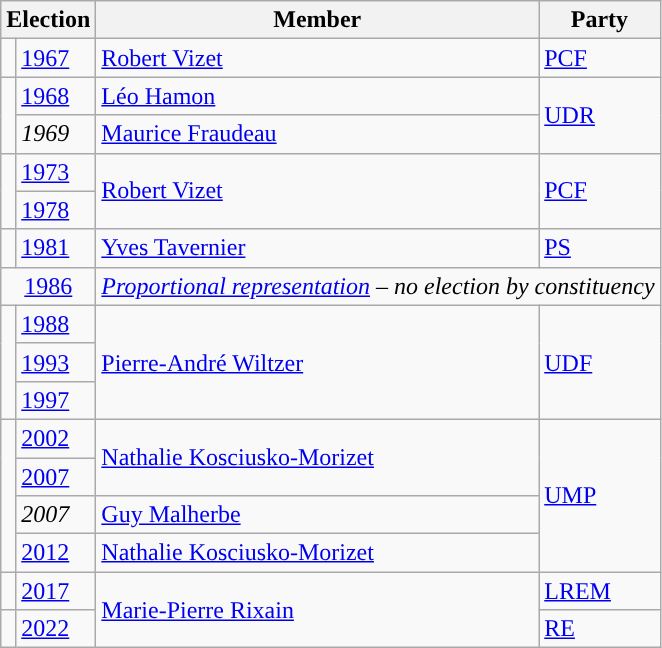<table class="wikitable">
<tr>
<th colspan="2">Election</th>
<th>Member</th>
<th>Party</th>
</tr>
<tr>
<td style="color:inherit;background-color: "></td>
<td><a href='#'>1967</a></td>
<td><a href='#'>Robert Vizet</a></td>
<td><a href='#'>PCF</a></td>
</tr>
<tr>
<td rowspan="2" style="color:inherit;background-color: "></td>
<td><a href='#'>1968</a></td>
<td><a href='#'>Léo Hamon</a></td>
<td rowspan="2"><a href='#'>UDR</a></td>
</tr>
<tr>
<td><em>1969</em></td>
<td><a href='#'>Maurice Fraudeau</a></td>
</tr>
<tr>
<td rowspan="2" style="color:inherit;background-color: "></td>
<td><a href='#'>1973</a></td>
<td rowspan="2"><a href='#'>Robert Vizet</a></td>
<td rowspan="2"><a href='#'>PCF</a></td>
</tr>
<tr>
<td><a href='#'>1978</a></td>
</tr>
<tr>
<td style="color:inherit;background-color: "></td>
<td><a href='#'>1981</a></td>
<td><a href='#'>Yves Tavernier</a></td>
<td><a href='#'>PS</a></td>
</tr>
<tr>
<td colspan="2" align="center"><a href='#'>1986</a></td>
<td colspan="2"><em><a href='#'>Proportional representation</a> – no election by constituency</em></td>
</tr>
<tr>
<td rowspan="3" style="color:inherit;background-color: "></td>
<td><a href='#'>1988</a></td>
<td rowspan="3"><a href='#'>Pierre-André Wiltzer</a></td>
<td rowspan="3"><a href='#'>UDF</a></td>
</tr>
<tr>
<td><a href='#'>1993</a></td>
</tr>
<tr>
<td><a href='#'>1997</a></td>
</tr>
<tr>
<td rowspan="4" style="color:inherit;background-color: "></td>
<td><a href='#'>2002</a></td>
<td rowspan="2"><a href='#'>Nathalie Kosciusko-Morizet</a></td>
<td rowspan="4"><a href='#'>UMP</a></td>
</tr>
<tr>
<td><a href='#'>2007</a></td>
</tr>
<tr>
<td><em>2007</em></td>
<td><a href='#'>Guy Malherbe</a></td>
</tr>
<tr>
<td><a href='#'>2012</a></td>
<td><a href='#'>Nathalie Kosciusko-Morizet</a></td>
</tr>
<tr>
<td style="color:inherit;background-color: "></td>
<td><a href='#'>2017</a></td>
<td rowspan="2"><a href='#'>Marie-Pierre Rixain</a></td>
<td><a href='#'>LREM</a></td>
</tr>
<tr>
<td style="color:inherit;background-color: "></td>
<td><a href='#'>2022</a></td>
<td><a href='#'>RE</a></td>
</tr>
</table>
